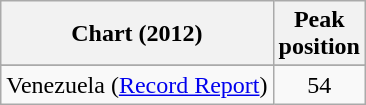<table class="wikitable sortable">
<tr>
<th>Chart (2012)</th>
<th>Peak<br>position</th>
</tr>
<tr>
</tr>
<tr>
<td>Venezuela (<a href='#'>Record Report</a>)</td>
<td align="center">54</td>
</tr>
</table>
